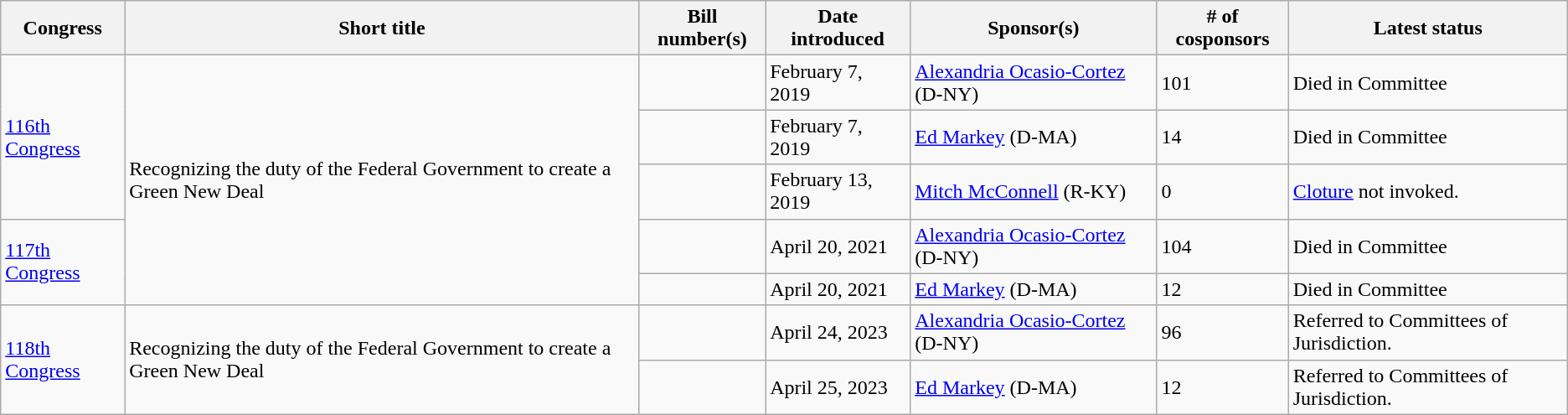<table class="wikitable">
<tr>
<th>Congress</th>
<th>Short title</th>
<th>Bill number(s)</th>
<th>Date introduced</th>
<th>Sponsor(s)</th>
<th># of cosponsors</th>
<th>Latest status</th>
</tr>
<tr>
<td rowspan="3"><a href='#'>116th Congress</a></td>
<td rowspan="5">Recognizing the duty of the Federal Government to create a Green New Deal</td>
<td></td>
<td>February 7, 2019</td>
<td><a href='#'>Alexandria Ocasio-Cortez</a> (D-NY)</td>
<td>101</td>
<td>Died in Committee</td>
</tr>
<tr>
<td></td>
<td>February 7, 2019</td>
<td><a href='#'>Ed Markey</a> (D-MA)</td>
<td>14</td>
<td>Died in Committee</td>
</tr>
<tr>
<td></td>
<td>February 13, 2019</td>
<td><a href='#'>Mitch McConnell</a> (R-KY)</td>
<td>0</td>
<td><a href='#'>Cloture</a> not invoked.</td>
</tr>
<tr>
<td rowspan="2"><a href='#'>117th Congress</a></td>
<td></td>
<td>April 20, 2021</td>
<td><a href='#'>Alexandria Ocasio-Cortez</a> (D-NY)</td>
<td>104</td>
<td>Died in Committee</td>
</tr>
<tr>
<td></td>
<td>April 20, 2021</td>
<td><a href='#'>Ed Markey</a> (D-MA)</td>
<td>12</td>
<td>Died in Committee</td>
</tr>
<tr>
<td rowspan="2"><a href='#'>118th Congress</a></td>
<td rowspan="2">Recognizing the duty of the Federal Government to create a Green New Deal</td>
<td></td>
<td>April 24, 2023</td>
<td><a href='#'>Alexandria Ocasio-Cortez</a> (D-NY)</td>
<td>96</td>
<td>Referred to Committees of Jurisdiction.</td>
</tr>
<tr>
<td></td>
<td>April 25, 2023</td>
<td><a href='#'>Ed Markey</a> (D-MA)</td>
<td>12</td>
<td>Referred to Committees of Jurisdiction.</td>
</tr>
</table>
